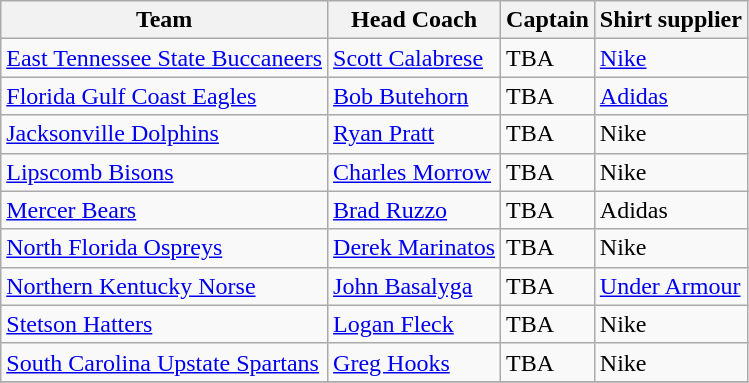<table class="wikitable sortable" style="text-align: left;">
<tr>
<th>Team</th>
<th>Head Coach</th>
<th>Captain</th>
<th>Shirt supplier</th>
</tr>
<tr>
<td><a href='#'>East Tennessee State Buccaneers</a></td>
<td> <a href='#'>Scott Calabrese</a></td>
<td>TBA</td>
<td><a href='#'>Nike</a></td>
</tr>
<tr>
<td><a href='#'>Florida Gulf Coast Eagles</a></td>
<td> <a href='#'>Bob Butehorn</a></td>
<td>TBA</td>
<td><a href='#'>Adidas</a></td>
</tr>
<tr>
<td><a href='#'>Jacksonville Dolphins</a></td>
<td> <a href='#'>Ryan Pratt</a></td>
<td>TBA</td>
<td>Nike</td>
</tr>
<tr>
<td><a href='#'>Lipscomb Bisons</a></td>
<td> <a href='#'>Charles Morrow</a></td>
<td>TBA</td>
<td>Nike</td>
</tr>
<tr>
<td><a href='#'>Mercer Bears</a></td>
<td> <a href='#'>Brad Ruzzo</a></td>
<td>TBA</td>
<td>Adidas</td>
</tr>
<tr>
<td><a href='#'>North Florida Ospreys</a></td>
<td> <a href='#'>Derek Marinatos</a></td>
<td>TBA</td>
<td>Nike</td>
</tr>
<tr>
<td><a href='#'>Northern Kentucky Norse</a></td>
<td> <a href='#'>John Basalyga</a></td>
<td>TBA</td>
<td><a href='#'>Under Armour</a></td>
</tr>
<tr>
<td><a href='#'>Stetson Hatters</a></td>
<td> <a href='#'>Logan Fleck</a></td>
<td>TBA</td>
<td>Nike</td>
</tr>
<tr>
<td><a href='#'>South Carolina Upstate Spartans</a></td>
<td> <a href='#'>Greg Hooks</a></td>
<td>TBA</td>
<td>Nike</td>
</tr>
<tr>
</tr>
</table>
